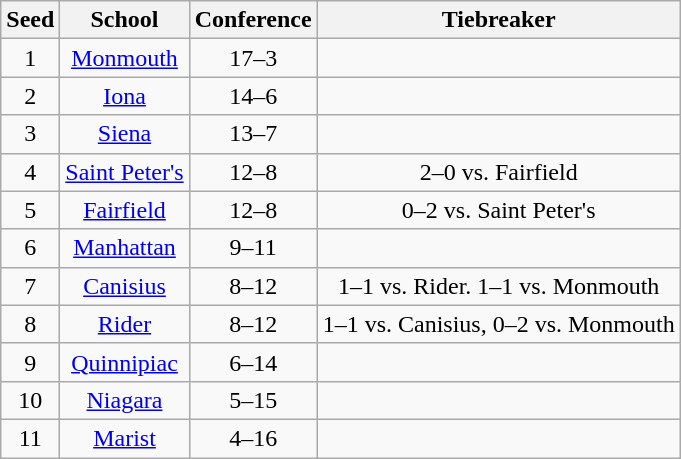<table class="wikitable" style="text-align:center">
<tr>
<th>Seed</th>
<th>School</th>
<th>Conference</th>
<th>Tiebreaker</th>
</tr>
<tr>
<td>1</td>
<td><a href='#'>Monmouth</a></td>
<td>17–3</td>
<td></td>
</tr>
<tr>
<td>2</td>
<td><a href='#'>Iona</a></td>
<td>14–6</td>
<td></td>
</tr>
<tr>
<td>3</td>
<td><a href='#'>Siena</a></td>
<td>13–7</td>
<td></td>
</tr>
<tr>
<td>4</td>
<td><a href='#'>Saint Peter's</a></td>
<td>12–8</td>
<td>2–0 vs. Fairfield</td>
</tr>
<tr>
<td>5</td>
<td><a href='#'>Fairfield</a></td>
<td>12–8</td>
<td>0–2 vs. Saint Peter's</td>
</tr>
<tr>
<td>6</td>
<td><a href='#'>Manhattan</a></td>
<td>9–11</td>
<td></td>
</tr>
<tr>
<td>7</td>
<td><a href='#'>Canisius</a></td>
<td>8–12</td>
<td>1–1 vs. Rider. 1–1 vs. Monmouth</td>
</tr>
<tr>
<td>8</td>
<td><a href='#'>Rider</a></td>
<td>8–12</td>
<td>1–1 vs. Canisius, 0–2 vs. Monmouth</td>
</tr>
<tr>
<td>9</td>
<td><a href='#'>Quinnipiac</a></td>
<td>6–14</td>
<td></td>
</tr>
<tr>
<td>10</td>
<td><a href='#'>Niagara</a></td>
<td>5–15</td>
<td></td>
</tr>
<tr>
<td>11</td>
<td><a href='#'>Marist</a></td>
<td>4–16</td>
<td></td>
</tr>
</table>
